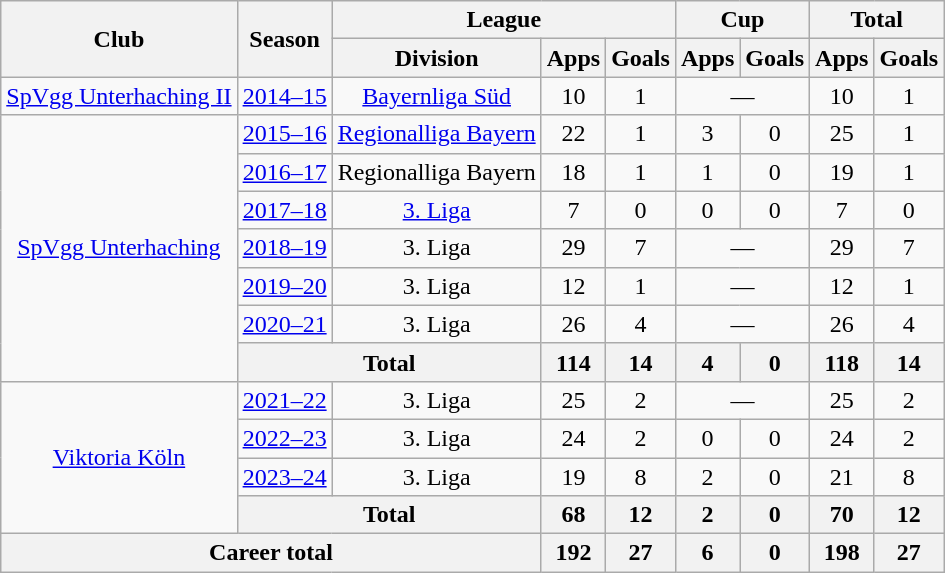<table class="wikitable" style="text-align:center">
<tr>
<th rowspan="2">Club</th>
<th rowspan="2">Season</th>
<th colspan="3">League</th>
<th colspan="2">Cup</th>
<th colspan="2">Total</th>
</tr>
<tr>
<th>Division</th>
<th>Apps</th>
<th>Goals</th>
<th>Apps</th>
<th>Goals</th>
<th>Apps</th>
<th>Goals</th>
</tr>
<tr>
<td><a href='#'>SpVgg Unterhaching II</a></td>
<td><a href='#'>2014–15</a></td>
<td><a href='#'>Bayernliga Süd</a></td>
<td>10</td>
<td>1</td>
<td colspan="2">—</td>
<td>10</td>
<td>1</td>
</tr>
<tr>
<td rowspan="7"><a href='#'>SpVgg Unterhaching</a></td>
<td><a href='#'>2015–16</a></td>
<td><a href='#'>Regionalliga Bayern</a></td>
<td>22</td>
<td>1</td>
<td>3</td>
<td>0</td>
<td>25</td>
<td>1</td>
</tr>
<tr>
<td><a href='#'>2016–17</a></td>
<td>Regionalliga Bayern</td>
<td>18</td>
<td>1</td>
<td>1</td>
<td>0</td>
<td>19</td>
<td>1</td>
</tr>
<tr>
<td><a href='#'>2017–18</a></td>
<td><a href='#'>3. Liga</a></td>
<td>7</td>
<td>0</td>
<td>0</td>
<td>0</td>
<td>7</td>
<td>0</td>
</tr>
<tr>
<td><a href='#'>2018–19</a></td>
<td>3. Liga</td>
<td>29</td>
<td>7</td>
<td colspan="2">—</td>
<td>29</td>
<td>7</td>
</tr>
<tr>
<td><a href='#'>2019–20</a></td>
<td>3. Liga</td>
<td>12</td>
<td>1</td>
<td colspan="2">—</td>
<td>12</td>
<td>1</td>
</tr>
<tr>
<td><a href='#'>2020–21</a></td>
<td>3. Liga</td>
<td>26</td>
<td>4</td>
<td colspan="2">—</td>
<td>26</td>
<td>4</td>
</tr>
<tr>
<th colspan="2">Total</th>
<th>114</th>
<th>14</th>
<th>4</th>
<th>0</th>
<th>118</th>
<th>14</th>
</tr>
<tr>
<td rowspan="4"><a href='#'>Viktoria Köln</a></td>
<td><a href='#'>2021–22</a></td>
<td>3. Liga</td>
<td>25</td>
<td>2</td>
<td colspan="2">—</td>
<td>25</td>
<td>2</td>
</tr>
<tr>
<td><a href='#'>2022–23</a></td>
<td>3. Liga</td>
<td>24</td>
<td>2</td>
<td>0</td>
<td>0</td>
<td>24</td>
<td>2</td>
</tr>
<tr>
<td><a href='#'>2023–24</a></td>
<td>3. Liga</td>
<td>19</td>
<td>8</td>
<td>2</td>
<td>0</td>
<td>21</td>
<td>8</td>
</tr>
<tr>
<th colspan="2">Total</th>
<th>68</th>
<th>12</th>
<th>2</th>
<th>0</th>
<th>70</th>
<th>12</th>
</tr>
<tr>
<th colspan="3">Career total</th>
<th>192</th>
<th>27</th>
<th>6</th>
<th>0</th>
<th>198</th>
<th>27</th>
</tr>
</table>
